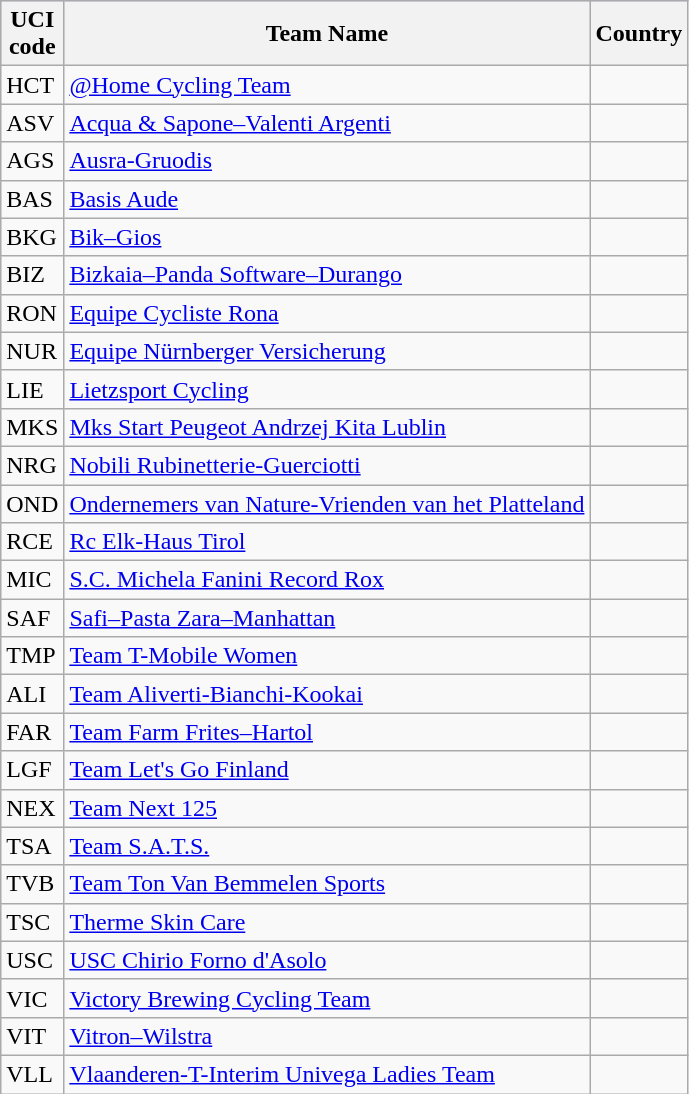<table class=wikitable>
<tr Style=background:#ccccff;>
<th>UCI<br>code</th>
<th>Team Name</th>
<th>Country</th>
</tr>
<tr>
<td>HCT</td>
<td><a href='#'>@Home Cycling Team</a></td>
<td></td>
</tr>
<tr>
<td>ASV</td>
<td><a href='#'>Acqua & Sapone–Valenti Argenti</a></td>
<td></td>
</tr>
<tr>
<td>AGS</td>
<td><a href='#'>Ausra-Gruodis</a></td>
<td></td>
</tr>
<tr>
<td>BAS</td>
<td><a href='#'>Basis Aude</a></td>
<td></td>
</tr>
<tr>
<td>BKG</td>
<td><a href='#'>Bik–Gios</a></td>
<td></td>
</tr>
<tr>
<td>BIZ</td>
<td><a href='#'>Bizkaia–Panda Software–Durango</a></td>
<td></td>
</tr>
<tr>
<td>RON</td>
<td><a href='#'>Equipe Cycliste Rona</a></td>
<td></td>
</tr>
<tr>
<td>NUR</td>
<td><a href='#'>Equipe Nürnberger Versicherung</a></td>
<td></td>
</tr>
<tr>
<td>LIE</td>
<td><a href='#'>Lietzsport Cycling</a></td>
<td></td>
</tr>
<tr>
<td>MKS</td>
<td><a href='#'>Mks Start Peugeot Andrzej Kita Lublin</a></td>
<td></td>
</tr>
<tr>
<td>NRG</td>
<td><a href='#'>Nobili Rubinetterie-Guerciotti</a></td>
<td></td>
</tr>
<tr>
<td>OND</td>
<td><a href='#'>Ondernemers van Nature-Vrienden van het Platteland</a></td>
<td></td>
</tr>
<tr>
<td>RCE</td>
<td><a href='#'>Rc Elk-Haus Tirol</a></td>
<td></td>
</tr>
<tr>
<td>MIC</td>
<td><a href='#'>S.C. Michela Fanini Record Rox</a></td>
<td></td>
</tr>
<tr>
<td>SAF</td>
<td><a href='#'>Safi–Pasta Zara–Manhattan</a></td>
<td></td>
</tr>
<tr>
<td>TMP</td>
<td><a href='#'>Team T-Mobile Women</a></td>
<td></td>
</tr>
<tr>
<td>ALI</td>
<td><a href='#'>Team Aliverti-Bianchi-Kookai</a></td>
<td></td>
</tr>
<tr>
<td>FAR</td>
<td><a href='#'>Team Farm Frites–Hartol</a></td>
<td></td>
</tr>
<tr>
<td>LGF</td>
<td><a href='#'>Team Let's Go Finland</a></td>
<td></td>
</tr>
<tr>
<td>NEX</td>
<td><a href='#'>Team Next 125</a></td>
<td></td>
</tr>
<tr>
<td>TSA</td>
<td><a href='#'>Team S.A.T.S.</a></td>
<td></td>
</tr>
<tr>
<td>TVB</td>
<td><a href='#'>Team Ton Van Bemmelen Sports</a></td>
<td></td>
</tr>
<tr>
<td>TSC</td>
<td><a href='#'>Therme Skin Care</a></td>
<td></td>
</tr>
<tr>
<td>USC</td>
<td><a href='#'>USC Chirio Forno d'Asolo</a></td>
<td></td>
</tr>
<tr>
<td>VIC</td>
<td><a href='#'>Victory Brewing Cycling Team</a></td>
<td></td>
</tr>
<tr>
<td>VIT</td>
<td><a href='#'>Vitron–Wilstra</a></td>
<td></td>
</tr>
<tr>
<td>VLL</td>
<td><a href='#'>Vlaanderen-T-Interim Univega Ladies Team</a></td>
<td></td>
</tr>
</table>
